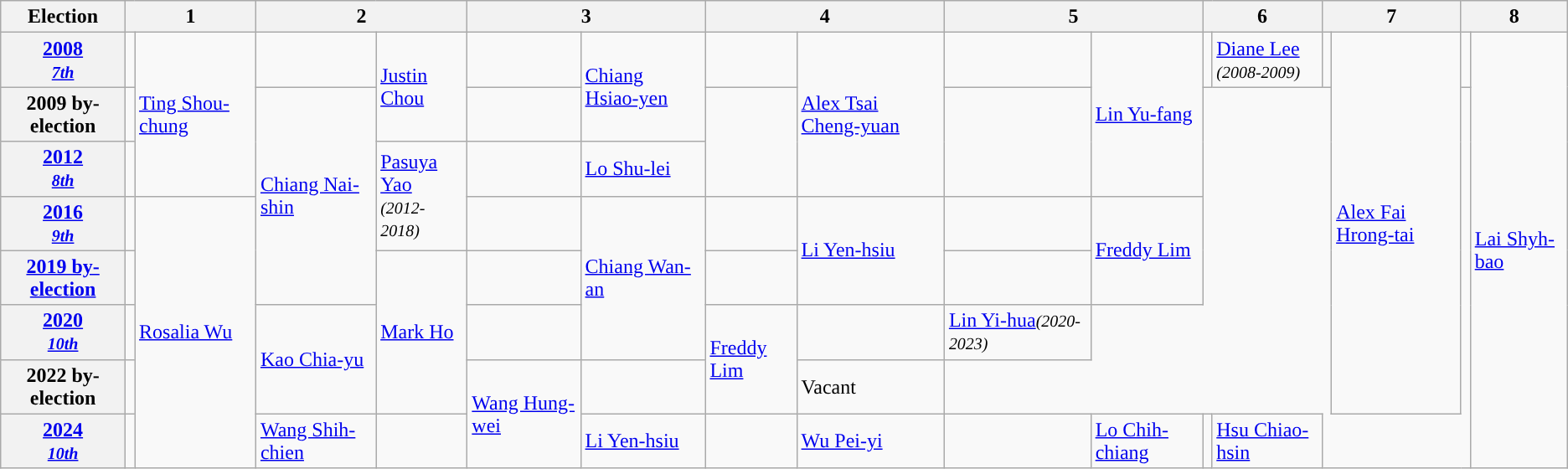<table class="wikitable">
<tr>
<th>Election</th>
<th colspan="2" width="80px">1</th>
<th colspan="2" width="80px">2</th>
<th colspan="2" width="80px">3</th>
<th colspan="2" width="80px">4</th>
<th colspan="2" width="80px">5</th>
<th colspan="2" width="80px">6</th>
<th colspan="2" width="80px">7</th>
<th colspan="2" width="80px">8</th>
</tr>
<tr>
<th><a href='#'>2008</a><br><small><em><a href='#'>7th</a></em></small><br></th>
<td></td>
<td rowspan=3><a href='#'>Ting Shou-chung</a></td>
<td></td>
<td rowspan=2><a href='#'>Justin Chou</a></td>
<td></td>
<td rowspan=2><a href='#'>Chiang Hsiao-yen</a></td>
<td></td>
<td rowspan=3><a href='#'>Alex Tsai Cheng-yuan</a></td>
<td></td>
<td rowspan=3><a href='#'>Lin Yu-fang</a></td>
<td></td>
<td><a href='#'>Diane Lee</a><br><small><em>(2008-2009)</em></small><br></td>
<td></td>
<td rowspan=7><a href='#'>Alex Fai Hrong-tai</a></td>
<td></td>
<td rowspan=8><a href='#'>Lai Shyh-bao</a></td>
</tr>
<tr>
<th>2009 by-election</th>
<td></td>
<td rowspan=4><a href='#'>Chiang Nai-shin</a></td>
</tr>
<tr>
<th><a href='#'>2012</a><br><small><em><a href='#'>8th</a></em></small><br></th>
<td></td>
<td rowspan=2><a href='#'>Pasuya Yao</a><br><small><em>(2012-2018)</em></small><br></td>
<td></td>
<td><a href='#'>Lo Shu-lei</a></td>
</tr>
<tr>
<th><a href='#'>2016</a><br><small><em><a href='#'>9th</a></em></small><br></th>
<td></td>
<td rowspan=5><a href='#'>Rosalia Wu</a></td>
<td></td>
<td rowspan=3><a href='#'>Chiang Wan-an</a></td>
<td></td>
<td rowspan=2><a href='#'>Li Yen-hsiu</a></td>
<td></td>
<td rowspan=2><a href='#'>Freddy Lim</a></td>
</tr>
<tr>
<th><a href='#'>2019 by-election</a></th>
<td></td>
<td rowspan=3><a href='#'>Mark Ho</a></td>
</tr>
<tr>
<th><a href='#'>2020</a><br><small><em><a href='#'>10th</a></em></small><br></th>
<td></td>
<td rowspan=2><a href='#'>Kao Chia-yu</a></td>
<td></td>
<td rowspan=2><a href='#'>Freddy Lim</a></td>
<td></td>
<td><a href='#'>Lin Yi-hua</a><small><em>(2020-2023)</em></small></td>
</tr>
<tr>
<th>2022 by-election</th>
<td></td>
<td rowspan=2><a href='#'>Wang Hung-wei</a></td>
<td></td>
<td>Vacant</td>
</tr>
<tr>
<th><a href='#'>2024</a><br><small><em><a href='#'>10th</a></em></small><br></th>
<td></td>
<td><a href='#'>Wang Shih-chien</a></td>
<td></td>
<td><a href='#'>Li Yen-hsiu</a></td>
<td></td>
<td><a href='#'>Wu Pei-yi</a></td>
<td></td>
<td><a href='#'>Lo Chih-chiang</a></td>
<td></td>
<td><a href='#'>Hsu Chiao-hsin</a></td>
</tr>
</table>
